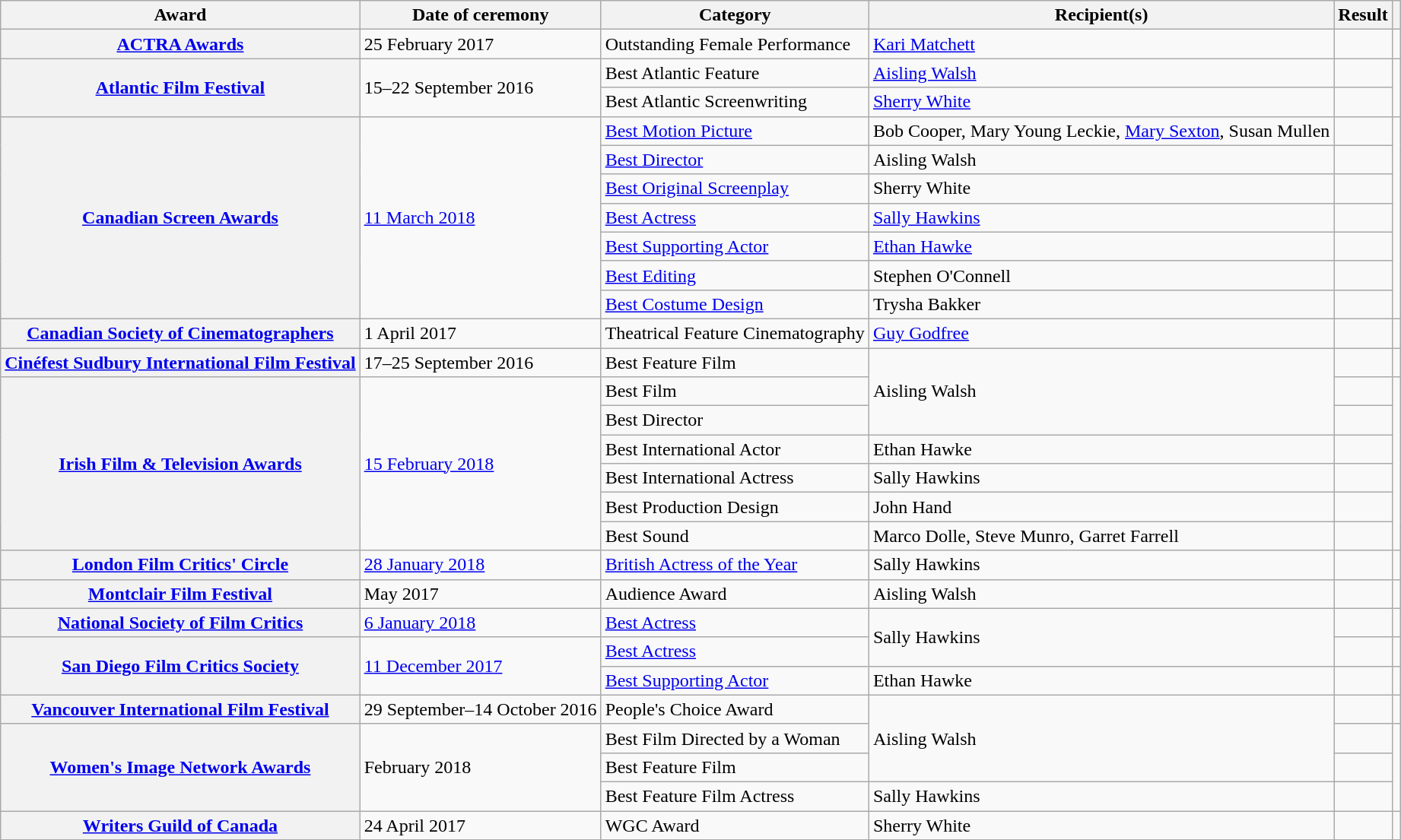<table class="wikitable plainrowheaders sortable">
<tr>
<th scope="col">Award</th>
<th scope="col">Date of ceremony</th>
<th scope="col">Category</th>
<th scope="col">Recipient(s)</th>
<th scope="col">Result</th>
<th scope="col" class="unsortable"></th>
</tr>
<tr>
<th scope="row"><a href='#'>ACTRA Awards</a></th>
<td rowspan="1">25 February 2017</td>
<td>Outstanding Female Performance</td>
<td><a href='#'>Kari Matchett</a></td>
<td></td>
<td rowspan="1"></td>
</tr>
<tr>
<th scope="row" rowspan=2><a href='#'>Atlantic Film Festival</a></th>
<td rowspan="2">15–22 September 2016</td>
<td>Best Atlantic Feature</td>
<td><a href='#'>Aisling Walsh</a></td>
<td></td>
<td rowspan="2"></td>
</tr>
<tr>
<td>Best Atlantic Screenwriting</td>
<td><a href='#'>Sherry White</a></td>
<td></td>
</tr>
<tr>
<th scope="row" rowspan=7><a href='#'>Canadian Screen Awards</a></th>
<td rowspan="7"><a href='#'>11 March 2018</a></td>
<td><a href='#'>Best Motion Picture</a></td>
<td>Bob Cooper, Mary Young Leckie, <a href='#'>Mary Sexton</a>, Susan Mullen</td>
<td></td>
<td rowspan="7"></td>
</tr>
<tr>
<td><a href='#'>Best Director</a></td>
<td>Aisling Walsh</td>
<td></td>
</tr>
<tr>
<td><a href='#'>Best Original Screenplay</a></td>
<td>Sherry White</td>
<td></td>
</tr>
<tr>
<td><a href='#'>Best Actress</a></td>
<td><a href='#'>Sally Hawkins</a></td>
<td></td>
</tr>
<tr>
<td><a href='#'>Best Supporting Actor</a></td>
<td><a href='#'>Ethan Hawke</a></td>
<td></td>
</tr>
<tr>
<td><a href='#'>Best Editing</a></td>
<td>Stephen O'Connell</td>
<td></td>
</tr>
<tr>
<td><a href='#'>Best Costume Design</a></td>
<td>Trysha Bakker</td>
<td></td>
</tr>
<tr>
<th scope="row"><a href='#'>Canadian Society of Cinematographers</a></th>
<td rowspan="1">1 April 2017</td>
<td>Theatrical Feature Cinematography</td>
<td><a href='#'>Guy Godfree</a></td>
<td></td>
<td rowspan="1"></td>
</tr>
<tr>
<th scope="row"><a href='#'>Cinéfest Sudbury International Film Festival</a></th>
<td rowspan="1">17–25 September 2016</td>
<td>Best Feature Film</td>
<td rowspan="3">Aisling Walsh</td>
<td></td>
<td rowspan="1"></td>
</tr>
<tr>
<th scope="row" rowspan=6><a href='#'>Irish Film & Television Awards</a></th>
<td rowspan="6"><a href='#'>15 February 2018</a></td>
<td>Best Film</td>
<td></td>
<td rowspan="6"></td>
</tr>
<tr>
<td>Best Director</td>
<td></td>
</tr>
<tr>
<td>Best International Actor</td>
<td>Ethan Hawke</td>
<td></td>
</tr>
<tr>
<td>Best International Actress</td>
<td>Sally Hawkins</td>
<td></td>
</tr>
<tr>
<td>Best Production Design</td>
<td>John Hand</td>
<td></td>
</tr>
<tr>
<td>Best Sound</td>
<td>Marco Dolle, Steve Munro, Garret Farrell</td>
<td></td>
</tr>
<tr>
<th scope="row"><a href='#'>London Film Critics' Circle</a></th>
<td rowspan="1"><a href='#'>28 January 2018</a></td>
<td><a href='#'>British Actress of the Year</a></td>
<td>Sally Hawkins</td>
<td></td>
<td></td>
</tr>
<tr>
<th scope="row"><a href='#'>Montclair Film Festival</a></th>
<td rowspan="1">May 2017</td>
<td>Audience Award</td>
<td>Aisling Walsh</td>
<td></td>
<td rowspan="1"></td>
</tr>
<tr>
<th scope="row"><a href='#'>National Society of Film Critics</a></th>
<td rowspan="1"><a href='#'>6 January 2018</a></td>
<td><a href='#'>Best Actress</a></td>
<td rowspan="2">Sally Hawkins</td>
<td></td>
<td></td>
</tr>
<tr>
<th scope="row" rowspan=2><a href='#'>San Diego Film Critics Society</a></th>
<td rowspan="2"><a href='#'>11 December 2017</a></td>
<td><a href='#'>Best Actress</a></td>
<td></td>
<td></td>
</tr>
<tr>
<td><a href='#'>Best Supporting Actor</a></td>
<td>Ethan Hawke</td>
<td></td>
<td></td>
</tr>
<tr>
<th scope="row"><a href='#'>Vancouver International Film Festival</a></th>
<td rowspan="1">29 September–14 October 2016</td>
<td>People's Choice Award</td>
<td rowspan="3">Aisling Walsh</td>
<td></td>
<td rowspan="1"></td>
</tr>
<tr>
<th scope="row" rowspan=3><a href='#'>Women's Image Network Awards</a></th>
<td rowspan="3">February 2018</td>
<td>Best Film Directed by a Woman</td>
<td></td>
<td rowspan="3"></td>
</tr>
<tr>
<td>Best Feature Film</td>
<td></td>
</tr>
<tr>
<td>Best Feature Film Actress</td>
<td>Sally Hawkins</td>
<td></td>
</tr>
<tr>
<th scope="row"><a href='#'>Writers Guild of Canada</a></th>
<td rowspan="1">24 April 2017</td>
<td>WGC Award</td>
<td>Sherry White</td>
<td></td>
<td rowspan="1"></td>
</tr>
<tr>
</tr>
</table>
